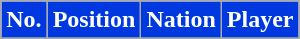<table class="wikitable sortable">
<tr>
<th style="background:#0038DF; color:#fff;" scope="col">No.</th>
<th style="background:#0038DF; color:#fff;" scope="col">Position</th>
<th style="background:#0038DF; color:#fff;" scope="col">Nation</th>
<th style="background:#0038DF; color:#fff;" scope="col">Player</th>
</tr>
<tr>
</tr>
</table>
